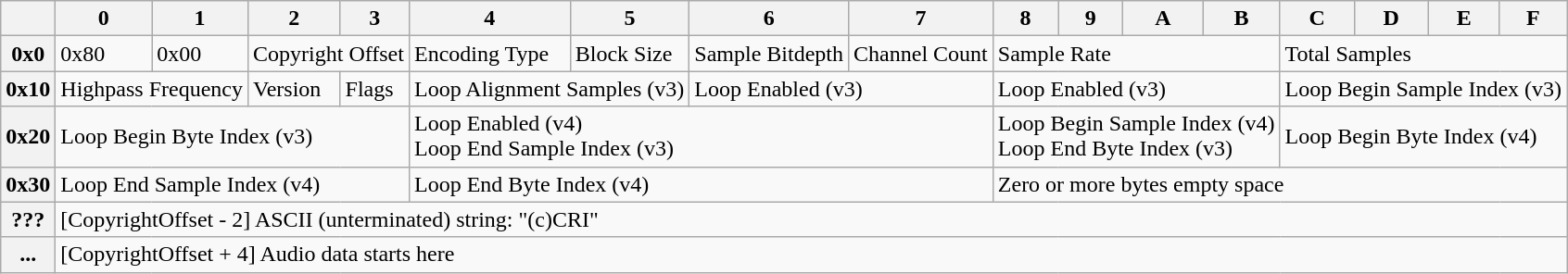<table class="wikitable">
<tr>
<th></th>
<th>0</th>
<th>1</th>
<th>2</th>
<th>3</th>
<th>4</th>
<th>5</th>
<th>6</th>
<th>7</th>
<th>8</th>
<th>9</th>
<th>A</th>
<th>B</th>
<th>C</th>
<th>D</th>
<th>E</th>
<th>F</th>
</tr>
<tr>
<th>0x0</th>
<td>0x80</td>
<td>0x00</td>
<td colspan="2">Copyright Offset</td>
<td>Encoding Type</td>
<td>Block Size</td>
<td>Sample Bitdepth</td>
<td>Channel Count</td>
<td colspan="4">Sample Rate</td>
<td colspan="4">Total Samples</td>
</tr>
<tr>
<th>0x10</th>
<td colspan="2">Highpass Frequency</td>
<td>Version</td>
<td>Flags</td>
<td colspan="2">Loop Alignment Samples (v3)</td>
<td colspan="2">Loop Enabled (v3)</td>
<td colspan="4">Loop Enabled (v3)</td>
<td colspan="4">Loop Begin Sample Index (v3)</td>
</tr>
<tr>
<th>0x20</th>
<td colspan="4">Loop Begin Byte Index (v3)</td>
<td colspan="4">Loop Enabled (v4)<br>Loop End Sample Index (v3)</td>
<td colspan="4">Loop Begin Sample Index (v4)<br>Loop End Byte Index (v3)</td>
<td colspan="4">Loop Begin Byte Index (v4)</td>
</tr>
<tr>
<th>0x30</th>
<td colspan="4">Loop End Sample Index (v4)</td>
<td colspan="4">Loop End Byte Index (v4)</td>
<td colspan="8">Zero or more bytes empty space</td>
</tr>
<tr>
<th>???</th>
<td colspan="16">[CopyrightOffset - 2] ASCII (unterminated) string: "(c)CRI"</td>
</tr>
<tr>
<th>...</th>
<td colspan="16">[CopyrightOffset + 4] Audio data starts here</td>
</tr>
</table>
